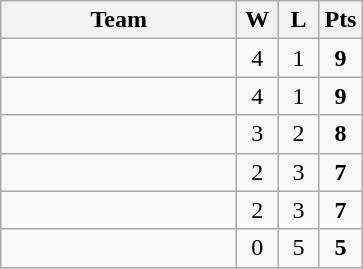<table class="wikitable" style="text-align:center;">
<tr>
<th width=150>Team</th>
<th width=20>W</th>
<th width=20>L</th>
<th width=20>Pts</th>
</tr>
<tr>
<td align="left"></td>
<td>4</td>
<td>1</td>
<td><strong>9</strong></td>
</tr>
<tr>
<td align="left"></td>
<td>4</td>
<td>1</td>
<td><strong>9</strong></td>
</tr>
<tr>
<td align="left"></td>
<td>3</td>
<td>2</td>
<td><strong>8</strong></td>
</tr>
<tr>
<td align="left"></td>
<td>2</td>
<td>3</td>
<td><strong>7</strong></td>
</tr>
<tr>
<td align="left"></td>
<td>2</td>
<td>3</td>
<td><strong>7</strong></td>
</tr>
<tr>
<td align="left"></td>
<td>0</td>
<td>5</td>
<td><strong>5</strong></td>
</tr>
</table>
